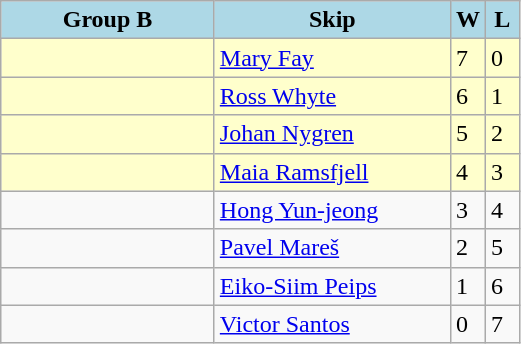<table class="wikitable">
<tr>
<th style="background: #ADD8E6;" width=135>Group B</th>
<th style="background: #ADD8E6;" width=150>Skip</th>
<th style="background: #ADD8E6;" width=15>W</th>
<th style="background: #ADD8E6;" width=15>L</th>
</tr>
<tr bgcolor=#ffffcc>
<td></td>
<td><a href='#'>Mary Fay</a></td>
<td>7</td>
<td>0</td>
</tr>
<tr bgcolor=#ffffcc>
<td></td>
<td><a href='#'>Ross Whyte</a></td>
<td>6</td>
<td>1</td>
</tr>
<tr bgcolor=#ffffcc>
<td></td>
<td><a href='#'>Johan Nygren</a></td>
<td>5</td>
<td>2</td>
</tr>
<tr bgcolor=#ffffcc>
<td></td>
<td><a href='#'>Maia Ramsfjell</a></td>
<td>4</td>
<td>3</td>
</tr>
<tr>
<td></td>
<td><a href='#'>Hong Yun-jeong</a></td>
<td>3</td>
<td>4</td>
</tr>
<tr>
<td></td>
<td><a href='#'>Pavel Mareš</a></td>
<td>2</td>
<td>5</td>
</tr>
<tr>
<td></td>
<td><a href='#'>Eiko-Siim Peips</a></td>
<td>1</td>
<td>6</td>
</tr>
<tr>
<td></td>
<td><a href='#'>Victor Santos</a></td>
<td>0</td>
<td>7</td>
</tr>
</table>
